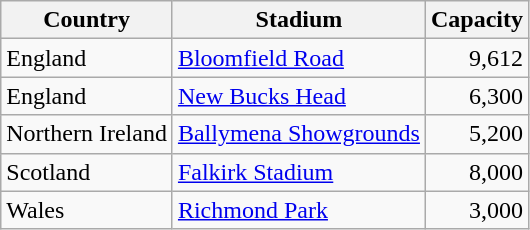<table class="wikitable">
<tr>
<th>Country</th>
<th>Stadium</th>
<th align="right">Capacity</th>
</tr>
<tr>
<td>England</td>
<td><a href='#'>Bloomfield Road</a></td>
<td align="right">9,612</td>
</tr>
<tr>
<td>England</td>
<td><a href='#'>New Bucks Head</a></td>
<td align="right">6,300</td>
</tr>
<tr>
<td>Northern Ireland</td>
<td><a href='#'>Ballymena Showgrounds</a></td>
<td align="right">5,200</td>
</tr>
<tr>
<td>Scotland</td>
<td><a href='#'>Falkirk Stadium</a></td>
<td align="right">8,000</td>
</tr>
<tr>
<td>Wales</td>
<td><a href='#'>Richmond Park</a></td>
<td align="right">3,000</td>
</tr>
</table>
